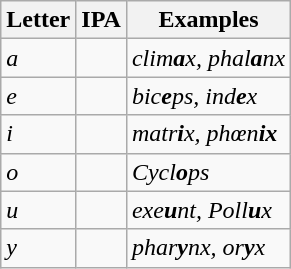<table class="wikitable">
<tr>
<th>Letter</th>
<th>IPA</th>
<th>Examples</th>
</tr>
<tr>
<td><em>a</em></td>
<td></td>
<td><em>clim<strong>a</strong>x, phal<strong>a</strong>nx</em></td>
</tr>
<tr>
<td><em>e</em></td>
<td></td>
<td><em>bic<strong>e</strong>ps, ind<strong>e</strong>x</em></td>
</tr>
<tr>
<td><em>i</em></td>
<td></td>
<td><em>matr<strong>i</strong>x, phœn<strong>ix</strong> </em></td>
</tr>
<tr>
<td><em>o</em></td>
<td></td>
<td><em>Cycl<strong>o</strong>ps </em></td>
</tr>
<tr>
<td><em>u</em></td>
<td></td>
<td><em>exe<strong>u</strong>nt, Poll<strong>u</strong>x</em></td>
</tr>
<tr>
<td><em>y</em></td>
<td></td>
<td><em>phar<strong>y</strong>nx, or<strong>y</strong>x</em></td>
</tr>
</table>
